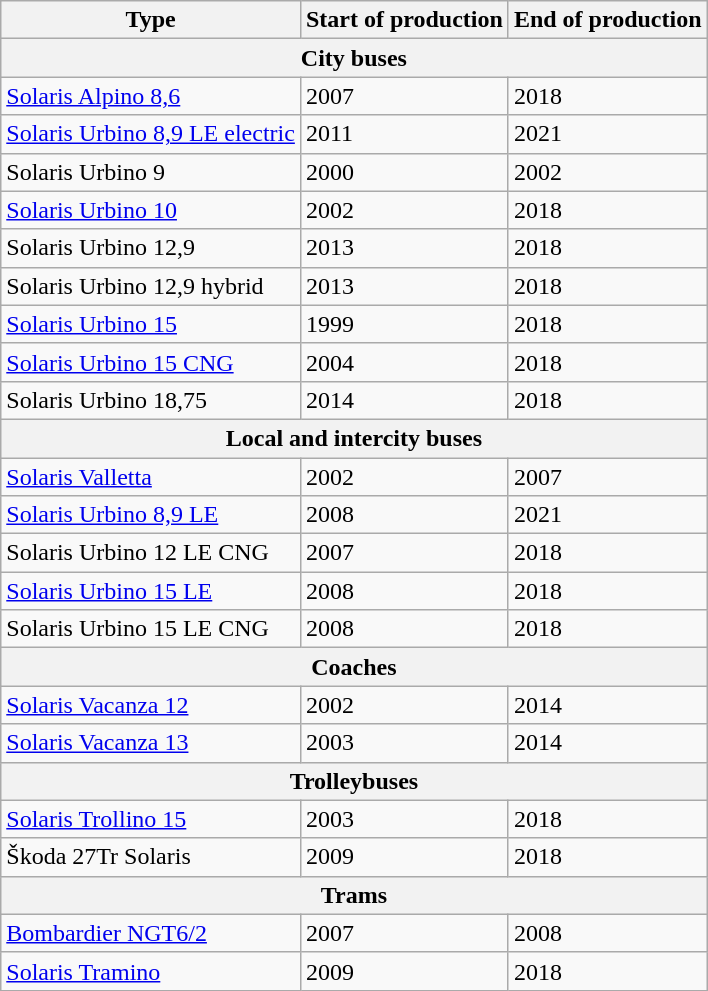<table class="wikitable sortable">
<tr>
<th>Type</th>
<th>Start of production</th>
<th>End of production</th>
</tr>
<tr>
<th colspan="3">City buses</th>
</tr>
<tr>
<td><a href='#'>Solaris Alpino 8,6</a></td>
<td>2007</td>
<td>2018</td>
</tr>
<tr>
<td><a href='#'>Solaris Urbino 8,9 LE electric</a></td>
<td>2011</td>
<td>2021</td>
</tr>
<tr>
<td>Solaris Urbino 9</td>
<td>2000</td>
<td>2002</td>
</tr>
<tr>
<td><a href='#'>Solaris Urbino 10</a></td>
<td>2002</td>
<td>2018</td>
</tr>
<tr>
<td>Solaris Urbino 12,9</td>
<td>2013</td>
<td>2018</td>
</tr>
<tr>
<td>Solaris Urbino 12,9 hybrid</td>
<td>2013</td>
<td>2018</td>
</tr>
<tr>
<td><a href='#'>Solaris Urbino 15</a></td>
<td>1999</td>
<td>2018</td>
</tr>
<tr>
<td><a href='#'>Solaris Urbino 15 CNG</a></td>
<td>2004</td>
<td>2018</td>
</tr>
<tr>
<td>Solaris Urbino 18,75</td>
<td>2014</td>
<td>2018</td>
</tr>
<tr>
<th colspan="3">Local and intercity buses</th>
</tr>
<tr>
<td><a href='#'>Solaris Valletta</a></td>
<td>2002</td>
<td>2007</td>
</tr>
<tr>
<td><a href='#'>Solaris Urbino 8,9 LE</a></td>
<td>2008</td>
<td>2021</td>
</tr>
<tr>
<td>Solaris Urbino 12 LE CNG</td>
<td>2007</td>
<td>2018</td>
</tr>
<tr>
<td><a href='#'>Solaris Urbino 15 LE</a></td>
<td>2008</td>
<td>2018</td>
</tr>
<tr>
<td>Solaris Urbino 15 LE CNG</td>
<td>2008</td>
<td>2018</td>
</tr>
<tr>
<th colspan="3">Coaches</th>
</tr>
<tr>
<td><a href='#'>Solaris Vacanza 12</a></td>
<td>2002</td>
<td>2014</td>
</tr>
<tr>
<td><a href='#'>Solaris Vacanza 13</a></td>
<td>2003</td>
<td>2014</td>
</tr>
<tr>
<th colspan="3">Trolleybuses</th>
</tr>
<tr>
<td><a href='#'>Solaris Trollino 15</a></td>
<td>2003</td>
<td>2018</td>
</tr>
<tr>
<td>Škoda 27Tr Solaris</td>
<td>2009</td>
<td>2018</td>
</tr>
<tr>
<th colspan="3">Trams</th>
</tr>
<tr>
<td><a href='#'>Bombardier NGT6/2</a></td>
<td>2007</td>
<td>2008</td>
</tr>
<tr>
<td><a href='#'>Solaris Tramino</a></td>
<td>2009</td>
<td>2018</td>
</tr>
</table>
